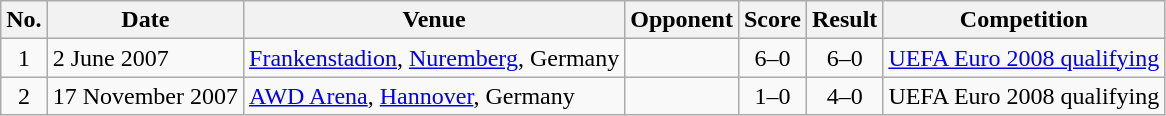<table class="wikitable sortable">
<tr>
<th scope="col">No.</th>
<th scope="col">Date</th>
<th scope="col">Venue</th>
<th scope="col">Opponent</th>
<th scope="col">Score</th>
<th scope="col">Result</th>
<th scope="col">Competition</th>
</tr>
<tr>
<td align="center">1</td>
<td>2 June 2007</td>
<td><a href='#'>Frankenstadion</a>, <a href='#'>Nuremberg</a>, Germany</td>
<td></td>
<td align="center">6–0</td>
<td align="center">6–0</td>
<td><a href='#'>UEFA Euro 2008 qualifying</a></td>
</tr>
<tr>
<td align="center">2</td>
<td>17 November 2007</td>
<td><a href='#'>AWD Arena</a>, <a href='#'>Hannover</a>, Germany</td>
<td></td>
<td align="center">1–0</td>
<td align="center">4–0</td>
<td>UEFA Euro 2008 qualifying</td>
</tr>
</table>
